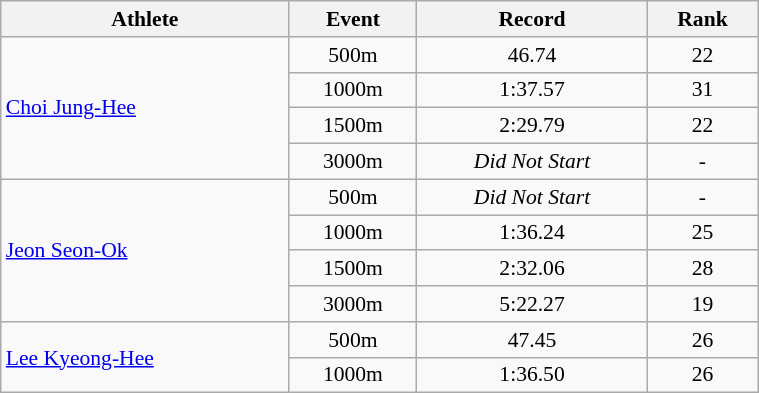<table class=wikitable style="font-size:90%; text-align:center; width:40%">
<tr>
<th>Athlete</th>
<th>Event</th>
<th>Record</th>
<th>Rank</th>
</tr>
<tr>
<td rowspan=4 align=left><a href='#'>Choi Jung-Hee</a></td>
<td>500m</td>
<td>46.74</td>
<td>22</td>
</tr>
<tr>
<td>1000m</td>
<td>1:37.57</td>
<td>31</td>
</tr>
<tr>
<td>1500m</td>
<td>2:29.79</td>
<td>22</td>
</tr>
<tr>
<td>3000m</td>
<td><em>Did Not Start</em></td>
<td>-</td>
</tr>
<tr>
<td rowspan=4 align=left><a href='#'>Jeon Seon-Ok</a></td>
<td>500m</td>
<td><em>Did Not Start</em></td>
<td>-</td>
</tr>
<tr>
<td>1000m</td>
<td>1:36.24</td>
<td>25</td>
</tr>
<tr>
<td>1500m</td>
<td>2:32.06</td>
<td>28</td>
</tr>
<tr>
<td>3000m</td>
<td>5:22.27</td>
<td>19</td>
</tr>
<tr>
<td rowspan=2 align=left><a href='#'>Lee Kyeong-Hee</a></td>
<td>500m</td>
<td>47.45</td>
<td>26</td>
</tr>
<tr>
<td>1000m</td>
<td>1:36.50</td>
<td>26</td>
</tr>
</table>
